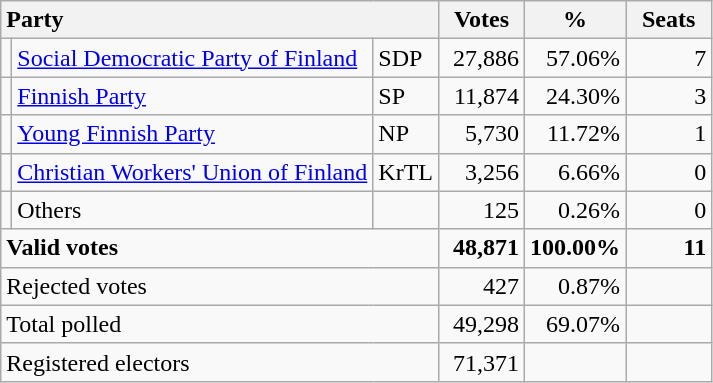<table class="wikitable" border="1" style="text-align:right;">
<tr>
<th style="text-align:left;" colspan=3>Party</th>
<th align=center width="50">Votes</th>
<th align=center width="50">%</th>
<th align=center width="50">Seats</th>
</tr>
<tr>
<td></td>
<td align=left style="white-space: nowrap;"><a href='#'>Social Democratic Party of Finland</a></td>
<td align=left>SDP</td>
<td>27,886</td>
<td>57.06%</td>
<td>7</td>
</tr>
<tr>
<td></td>
<td align=left><a href='#'>Finnish Party</a></td>
<td align=left>SP</td>
<td>11,874</td>
<td>24.30%</td>
<td>3</td>
</tr>
<tr>
<td></td>
<td align=left><a href='#'>Young Finnish Party</a></td>
<td align=left>NP</td>
<td>5,730</td>
<td>11.72%</td>
<td>1</td>
</tr>
<tr>
<td></td>
<td align=left><a href='#'>Christian Workers' Union of Finland</a></td>
<td align=left>KrTL</td>
<td>3,256</td>
<td>6.66%</td>
<td>0</td>
</tr>
<tr>
<td></td>
<td align=left>Others</td>
<td align=left></td>
<td>125</td>
<td>0.26%</td>
<td>0</td>
</tr>
<tr style="font-weight:bold">
<td align=left colspan=3>Valid votes</td>
<td>48,871</td>
<td>100.00%</td>
<td>11</td>
</tr>
<tr>
<td align=left colspan=3>Rejected votes</td>
<td>427</td>
<td>0.87%</td>
<td></td>
</tr>
<tr>
<td align=left colspan=3>Total polled</td>
<td>49,298</td>
<td>69.07%</td>
<td></td>
</tr>
<tr>
<td align=left colspan=3>Registered electors</td>
<td>71,371</td>
<td></td>
<td></td>
</tr>
</table>
